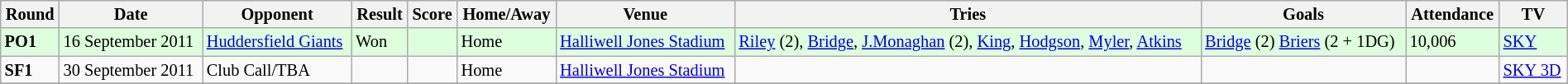<table class="wikitable" style="font-size:85%;" width="100%">
<tr>
<th>Round</th>
<th>Date</th>
<th>Opponent</th>
<th>Result</th>
<th>Score</th>
<th>Home/Away</th>
<th>Venue</th>
<th>Tries</th>
<th>Goals</th>
<th>Attendance</th>
<th>TV</th>
</tr>
<tr bgcolor="#ddffdd">
<td><strong>PO1</strong></td>
<td>16 September 2011</td>
<td> <a href='#'>Huddersfield Giants</a></td>
<td>Won</td>
<td></td>
<td>Home</td>
<td><a href='#'>Halliwell Jones Stadium</a></td>
<td><a href='#'>Riley</a> (2), <a href='#'>Bridge</a>, <a href='#'>J.Monaghan</a> (2), <a href='#'>King</a>, <a href='#'>Hodgson</a>, <a href='#'>Myler</a>, <a href='#'>Atkins</a></td>
<td><a href='#'>Bridge</a> (2) <a href='#'>Briers</a> (2 + 1DG)</td>
<td>10,006</td>
<td><a href='#'>SKY</a></td>
</tr>
<tr bgcolor="">
<td><strong>SF1</strong></td>
<td>30 September 2011</td>
<td>Club Call/TBA</td>
<td></td>
<td></td>
<td>Home</td>
<td><a href='#'>Halliwell Jones Stadium</a></td>
<td></td>
<td></td>
<td></td>
<td><a href='#'>SKY 3D</a></td>
</tr>
<tr bgcolor="ddffdd">
</tr>
</table>
